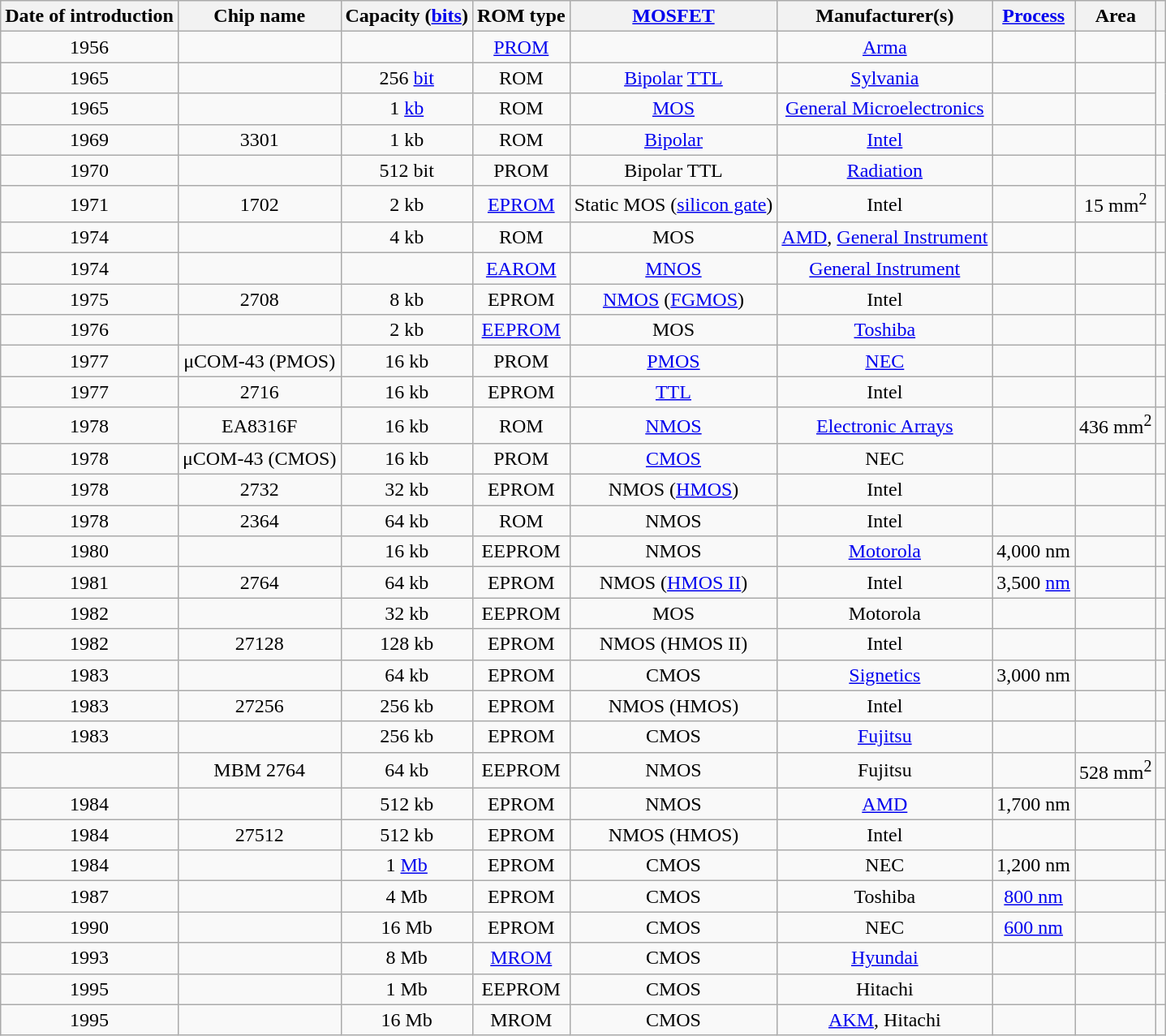<table class="wikitable sortable" style="text-align:center">
<tr>
<th>Date of introduction</th>
<th>Chip name</th>
<th>Capacity (<a href='#'>bits</a>)</th>
<th>ROM type</th>
<th><a href='#'>MOSFET</a></th>
<th>Manufacturer(s)</th>
<th data-sort-type="number"><a href='#'>Process</a></th>
<th data-sort-type="number">Area</th>
<th></th>
</tr>
<tr>
<td>1956</td>
<td></td>
<td></td>
<td><a href='#'>PROM</a></td>
<td></td>
<td><a href='#'>Arma</a></td>
<td></td>
<td></td>
<td></td>
</tr>
<tr>
<td>1965</td>
<td></td>
<td>256 <a href='#'>bit</a></td>
<td>ROM</td>
<td><a href='#'>Bipolar</a> <a href='#'>TTL</a></td>
<td><a href='#'>Sylvania</a></td>
<td></td>
<td></td>
<td rowspan="2"></td>
</tr>
<tr>
<td>1965</td>
<td></td>
<td>1 <a href='#'>kb</a></td>
<td>ROM</td>
<td><a href='#'>MOS</a></td>
<td><a href='#'>General Microelectronics</a></td>
<td></td>
<td></td>
</tr>
<tr>
<td>1969</td>
<td>3301</td>
<td>1 kb</td>
<td>ROM</td>
<td><a href='#'>Bipolar</a></td>
<td><a href='#'>Intel</a></td>
<td></td>
<td></td>
<td></td>
</tr>
<tr>
<td>1970</td>
<td></td>
<td>512 bit</td>
<td>PROM</td>
<td>Bipolar TTL</td>
<td><a href='#'>Radiation</a></td>
<td></td>
<td></td>
<td></td>
</tr>
<tr>
<td>1971</td>
<td>1702</td>
<td>2 kb</td>
<td><a href='#'>EPROM</a></td>
<td>Static MOS (<a href='#'>silicon gate</a>)</td>
<td>Intel</td>
<td></td>
<td>15 mm<sup>2</sup></td>
<td></td>
</tr>
<tr>
<td>1974</td>
<td></td>
<td>4 kb</td>
<td>ROM</td>
<td>MOS</td>
<td><a href='#'>AMD</a>, <a href='#'>General Instrument</a></td>
<td></td>
<td></td>
<td></td>
</tr>
<tr>
<td>1974</td>
<td></td>
<td></td>
<td><a href='#'>EAROM</a></td>
<td><a href='#'>MNOS</a></td>
<td><a href='#'>General Instrument</a></td>
<td></td>
<td></td>
<td></td>
</tr>
<tr>
<td>1975</td>
<td>2708</td>
<td>8 kb</td>
<td>EPROM</td>
<td><a href='#'>NMOS</a> (<a href='#'>FGMOS</a>)</td>
<td>Intel</td>
<td></td>
<td></td>
<td></td>
</tr>
<tr>
<td>1976</td>
<td></td>
<td>2 kb</td>
<td><a href='#'>EEPROM</a></td>
<td>MOS</td>
<td><a href='#'>Toshiba</a></td>
<td></td>
<td></td>
<td></td>
</tr>
<tr>
<td>1977</td>
<td>μCOM-43 (PMOS)</td>
<td>16 kb</td>
<td>PROM</td>
<td><a href='#'>PMOS</a></td>
<td><a href='#'>NEC</a></td>
<td></td>
<td></td>
<td></td>
</tr>
<tr>
<td>1977</td>
<td>2716</td>
<td>16 kb</td>
<td>EPROM</td>
<td><a href='#'>TTL</a></td>
<td>Intel</td>
<td></td>
<td></td>
<td></td>
</tr>
<tr>
<td>1978</td>
<td>EA8316F</td>
<td>16 kb</td>
<td>ROM</td>
<td><a href='#'>NMOS</a></td>
<td><a href='#'>Electronic Arrays</a></td>
<td></td>
<td>436 mm<sup>2</sup></td>
<td></td>
</tr>
<tr>
<td>1978</td>
<td>μCOM-43 (CMOS)</td>
<td>16 kb</td>
<td>PROM</td>
<td><a href='#'>CMOS</a></td>
<td>NEC</td>
<td></td>
<td></td>
<td></td>
</tr>
<tr>
<td>1978</td>
<td>2732</td>
<td>32 kb</td>
<td>EPROM</td>
<td>NMOS (<a href='#'>HMOS</a>)</td>
<td>Intel</td>
<td></td>
<td></td>
<td></td>
</tr>
<tr>
<td>1978</td>
<td>2364</td>
<td>64 kb</td>
<td>ROM</td>
<td>NMOS</td>
<td>Intel</td>
<td></td>
<td></td>
<td></td>
</tr>
<tr>
<td>1980</td>
<td></td>
<td>16 kb</td>
<td>EEPROM</td>
<td>NMOS</td>
<td><a href='#'>Motorola</a></td>
<td>4,000 nm</td>
<td></td>
<td></td>
</tr>
<tr>
<td>1981</td>
<td>2764</td>
<td>64 kb</td>
<td>EPROM</td>
<td>NMOS (<a href='#'>HMOS II</a>)</td>
<td>Intel</td>
<td>3,500 <a href='#'>nm</a></td>
<td></td>
<td></td>
</tr>
<tr>
<td>1982</td>
<td></td>
<td>32 kb</td>
<td>EEPROM</td>
<td>MOS</td>
<td>Motorola</td>
<td></td>
<td></td>
<td></td>
</tr>
<tr>
<td>1982</td>
<td>27128</td>
<td>128 kb</td>
<td>EPROM</td>
<td>NMOS (HMOS II)</td>
<td>Intel</td>
<td></td>
<td></td>
<td></td>
</tr>
<tr>
<td>1983</td>
<td></td>
<td>64 kb</td>
<td>EPROM</td>
<td>CMOS</td>
<td><a href='#'>Signetics</a></td>
<td>3,000 nm</td>
<td></td>
<td></td>
</tr>
<tr>
<td>1983</td>
<td>27256</td>
<td>256 kb</td>
<td>EPROM</td>
<td>NMOS (HMOS)</td>
<td>Intel</td>
<td></td>
<td></td>
<td></td>
</tr>
<tr>
<td>1983</td>
<td></td>
<td>256 kb</td>
<td>EPROM</td>
<td>CMOS</td>
<td><a href='#'>Fujitsu</a></td>
<td></td>
<td></td>
<td></td>
</tr>
<tr>
<td></td>
<td>MBM 2764</td>
<td>64 kb</td>
<td>EEPROM</td>
<td>NMOS</td>
<td>Fujitsu</td>
<td></td>
<td>528 mm<sup>2</sup></td>
<td></td>
</tr>
<tr>
<td>1984</td>
<td></td>
<td>512 kb</td>
<td>EPROM</td>
<td>NMOS</td>
<td><a href='#'>AMD</a></td>
<td>1,700 nm</td>
<td></td>
<td></td>
</tr>
<tr>
<td>1984</td>
<td>27512</td>
<td>512 kb</td>
<td>EPROM</td>
<td>NMOS (HMOS)</td>
<td>Intel</td>
<td></td>
<td></td>
<td></td>
</tr>
<tr>
<td>1984</td>
<td></td>
<td>1 <a href='#'>Mb</a></td>
<td>EPROM</td>
<td>CMOS</td>
<td>NEC</td>
<td>1,200 nm</td>
<td></td>
<td></td>
</tr>
<tr>
<td>1987</td>
<td></td>
<td>4 Mb</td>
<td>EPROM</td>
<td>CMOS</td>
<td>Toshiba</td>
<td><a href='#'>800 nm</a></td>
<td></td>
<td></td>
</tr>
<tr>
<td>1990</td>
<td></td>
<td>16 Mb</td>
<td>EPROM</td>
<td>CMOS</td>
<td>NEC</td>
<td><a href='#'>600 nm</a></td>
<td></td>
<td></td>
</tr>
<tr>
<td>1993</td>
<td></td>
<td>8 Mb</td>
<td><a href='#'>MROM</a></td>
<td>CMOS</td>
<td><a href='#'>Hyundai</a></td>
<td></td>
<td></td>
<td></td>
</tr>
<tr>
<td>1995</td>
<td></td>
<td>1 Mb</td>
<td>EEPROM</td>
<td>CMOS</td>
<td>Hitachi</td>
<td></td>
<td></td>
<td></td>
</tr>
<tr>
<td>1995</td>
<td></td>
<td>16 Mb</td>
<td>MROM</td>
<td>CMOS</td>
<td><a href='#'>AKM</a>, Hitachi</td>
<td></td>
<td></td>
<td></td>
</tr>
</table>
